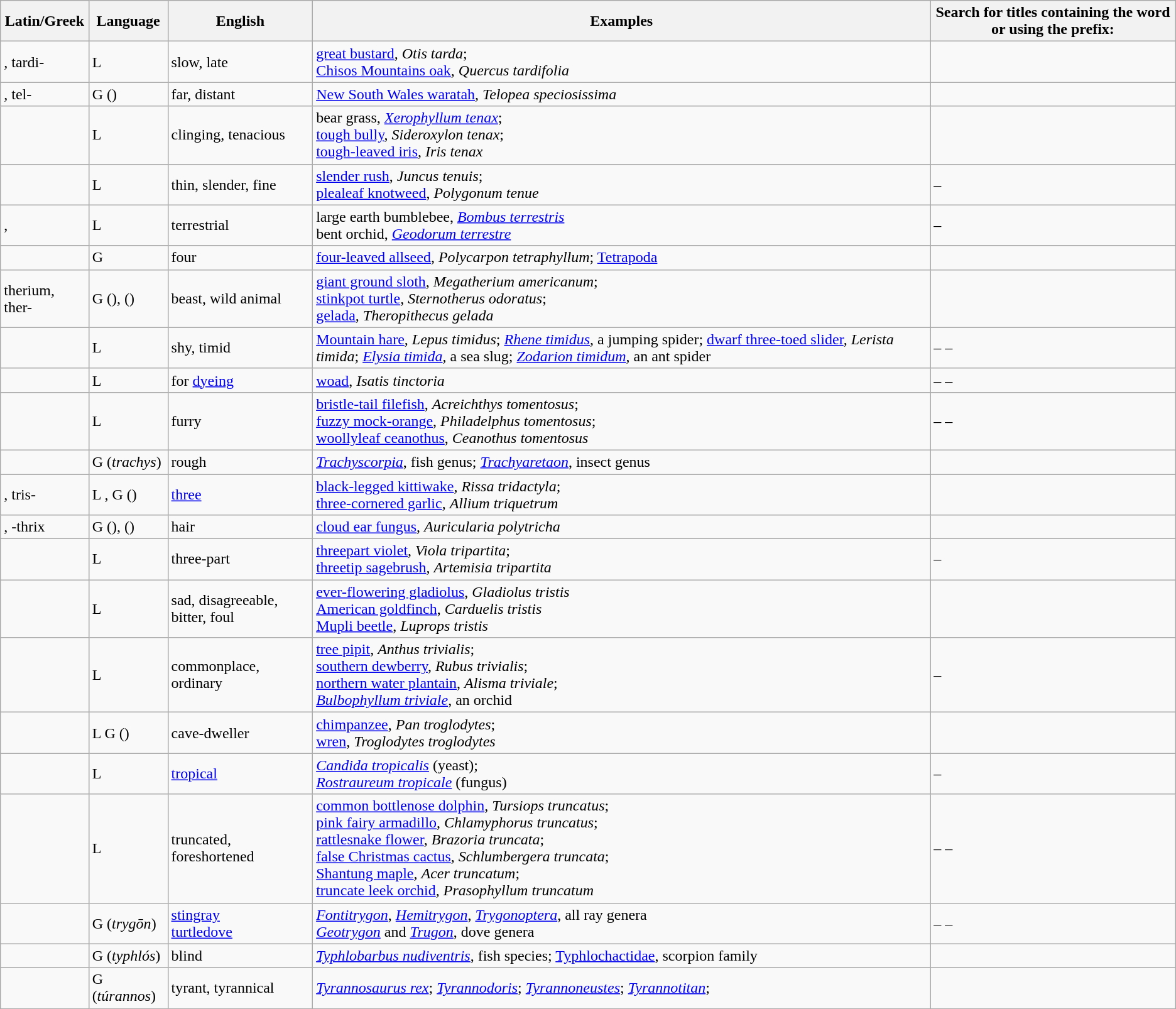<table class="wikitable">
<tr>
<th>Latin/Greek</th>
<th>Language</th>
<th>English</th>
<th>Examples</th>
<th>Search for titles containing the word or using the prefix:</th>
</tr>
<tr>
<td>, tardi-</td>
<td>L</td>
<td>slow, late</td>
<td><a href='#'>great bustard</a>, <em>Otis tarda</em>;<br> <a href='#'>Chisos Mountains oak</a>, <em>Quercus tardifolia</em></td>
<td></td>
</tr>
<tr>
<td>, tel-</td>
<td>G  ()</td>
<td>far, distant</td>
<td><a href='#'>New South Wales waratah</a>, <em>Telopea speciosissima</em></td>
<td></td>
</tr>
<tr>
<td></td>
<td>L</td>
<td>clinging, tenacious</td>
<td>bear grass, <em><a href='#'>Xerophyllum tenax</a></em>;<br> <a href='#'>tough bully</a>, <em>Sideroxylon tenax</em>;<br> <a href='#'>tough-leaved iris</a>, <em>Iris tenax</em></td>
<td></td>
</tr>
<tr>
<td></td>
<td>L</td>
<td>thin, slender, fine</td>
<td><a href='#'>slender rush</a>, <em>Juncus tenuis</em>;<br> <a href='#'>plealeaf knotweed</a>, <em>Polygonum tenue</em></td>
<td> – </td>
</tr>
<tr>
<td>, </td>
<td>L</td>
<td>terrestrial</td>
<td>large earth bumblebee, <em><a href='#'>Bombus terrestris</a></em> <br> bent orchid, <em><a href='#'>Geodorum terrestre</a></em></td>
<td> – </td>
</tr>
<tr>
<td></td>
<td>G </td>
<td>four</td>
<td><a href='#'>four-leaved allseed</a>, <em>Polycarpon tetraphyllum</em>; <a href='#'>Tetrapoda</a></td>
<td></td>
</tr>
<tr>
<td>therium, ther-</td>
<td>G  (),  ()</td>
<td>beast, wild animal</td>
<td><a href='#'>giant ground sloth</a>, <em>Megatherium americanum</em>;<br> <a href='#'>stinkpot turtle</a>, <em>Sternotherus odoratus</em>;<br> <a href='#'>gelada</a>, <em>Theropithecus gelada</em></td>
<td></td>
</tr>
<tr>
<td></td>
<td>L</td>
<td>shy, timid</td>
<td><a href='#'>Mountain hare</a>, <em>Lepus timidus</em>; <em><a href='#'>Rhene timidus</a></em>, a jumping spider; <a href='#'>dwarf three-toed slider</a>, <em>Lerista timida</em>; <em><a href='#'>Elysia timida</a></em>, a sea slug; <em><a href='#'>Zodarion timidum</a></em>, an ant spider</td>
<td> –  – </td>
</tr>
<tr>
<td></td>
<td>L</td>
<td>for <a href='#'>dyeing</a></td>
<td><a href='#'>woad</a>, <em>Isatis tinctoria</em></td>
<td> –  – </td>
</tr>
<tr>
<td></td>
<td>L</td>
<td>furry</td>
<td><a href='#'>bristle-tail filefish</a>, <em>Acreichthys tomentosus</em>;<br> <a href='#'>fuzzy mock-orange</a>, <em>Philadelphus tomentosus</em>;<br> <a href='#'>woollyleaf ceanothus</a>, <em>Ceanothus tomentosus</em></td>
<td> –  – </td>
</tr>
<tr>
<td></td>
<td>G  (<em>trachys</em>)</td>
<td>rough</td>
<td><em><a href='#'>Trachyscorpia</a></em>, fish genus; <em><a href='#'>Trachyaretaon</a></em>, insect genus</td>
<td></td>
</tr>
<tr>
<td>, tris-</td>
<td>L , G  ()</td>
<td><a href='#'>three</a></td>
<td><a href='#'>black-legged kittiwake</a>, <em>Rissa tridactyla</em>;<br> <a href='#'>three-cornered garlic</a>, <em>Allium triquetrum</em></td>
<td></td>
</tr>
<tr>
<td>, -thrix</td>
<td>G  (),  ()</td>
<td>hair</td>
<td><a href='#'>cloud ear fungus</a>, <em>Auricularia polytricha</em></td>
<td></td>
</tr>
<tr>
<td></td>
<td>L</td>
<td>three-part</td>
<td><a href='#'>threepart violet</a>, <em>Viola tripartita</em>;<br> <a href='#'>threetip sagebrush</a>, <em>Artemisia tripartita</em></td>
<td> – </td>
</tr>
<tr>
<td></td>
<td>L</td>
<td>sad, disagreeable, bitter, foul</td>
<td><a href='#'>ever-flowering gladiolus</a>, <em>Gladiolus tristis</em><br> <a href='#'>American goldfinch</a>, <em>Carduelis tristis</em><br> <a href='#'>Mupli beetle</a>, <em>Luprops tristis</em></td>
<td></td>
</tr>
<tr>
<td></td>
<td>L</td>
<td>commonplace, ordinary</td>
<td><a href='#'>tree pipit</a>, <em>Anthus trivialis</em>;<br> <a href='#'>southern dewberry</a>, <em>Rubus trivialis</em>;<br> <a href='#'>northern water plantain</a>, <em>Alisma triviale</em>;<br> <em><a href='#'>Bulbophyllum triviale</a></em>, an orchid</td>
<td> – </td>
</tr>
<tr>
<td></td>
<td>L G  ()</td>
<td>cave-dweller</td>
<td><a href='#'>chimpanzee</a>, <em>Pan troglodytes</em>;<br> <a href='#'>wren</a>, <em>Troglodytes troglodytes</em></td>
<td></td>
</tr>
<tr>
<td></td>
<td>L</td>
<td><a href='#'>tropical</a></td>
<td><em><a href='#'>Candida tropicalis</a></em> (yeast);<br> <em><a href='#'>Rostraureum tropicale</a></em> (fungus)</td>
<td> – </td>
</tr>
<tr>
<td></td>
<td>L</td>
<td>truncated, foreshortened</td>
<td><a href='#'>common bottlenose dolphin</a>, <em>Tursiops truncatus</em>;<br> <a href='#'>pink fairy armadillo</a>, <em>Chlamyphorus truncatus</em>;<br> <a href='#'>rattlesnake flower</a>, <em>Brazoria truncata</em>;<br> <a href='#'>false Christmas cactus</a>, <em>Schlumbergera truncata</em>;<br> <a href='#'>Shantung maple</a>, <em>Acer truncatum</em>;<br> <a href='#'>truncate leek orchid</a>, <em>Prasophyllum truncatum</em></td>
<td> –  – </td>
</tr>
<tr>
<td></td>
<td>G  (<em>trygōn</em>)</td>
<td><a href='#'>stingray</a><br><a href='#'>turtledove</a></td>
<td><em><a href='#'>Fontitrygon</a></em>, <em><a href='#'>Hemitrygon</a></em>, <em><a href='#'>Trygonoptera</a></em>, all ray genera<br><em><a href='#'>Geotrygon</a></em> and <em><a href='#'>Trugon</a></em>, dove genera</td>
<td> –  – </td>
</tr>
<tr>
<td></td>
<td>G  (<em>typhlós</em>)</td>
<td>blind</td>
<td><em><a href='#'>Typhlobarbus nudiventris</a></em>, fish species; <a href='#'>Typhlochactidae</a>, scorpion family</td>
<td></td>
</tr>
<tr>
<td></td>
<td>G   (<em>túrannos</em>)</td>
<td>tyrant, tyrannical</td>
<td><em><a href='#'>Tyrannosaurus rex</a></em>; <em><a href='#'>Tyrannodoris</a></em>; <em><a href='#'>Tyrannoneustes</a></em>; <em><a href='#'>Tyrannotitan</a></em>;</td>
</tr>
</table>
